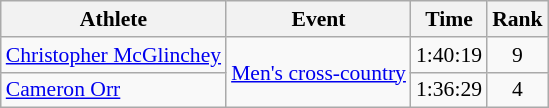<table class=wikitable style="font-size:90%;">
<tr>
<th>Athlete</th>
<th>Event</th>
<th>Time</th>
<th>Rank</th>
</tr>
<tr align=center>
<td align=left><a href='#'>Christopher McGlinchey</a></td>
<td align=left rowspan=2><a href='#'>Men's cross-country</a></td>
<td>1:40:19</td>
<td>9</td>
</tr>
<tr align=center>
<td align=left><a href='#'>Cameron Orr</a></td>
<td>1:36:29</td>
<td>4</td>
</tr>
</table>
